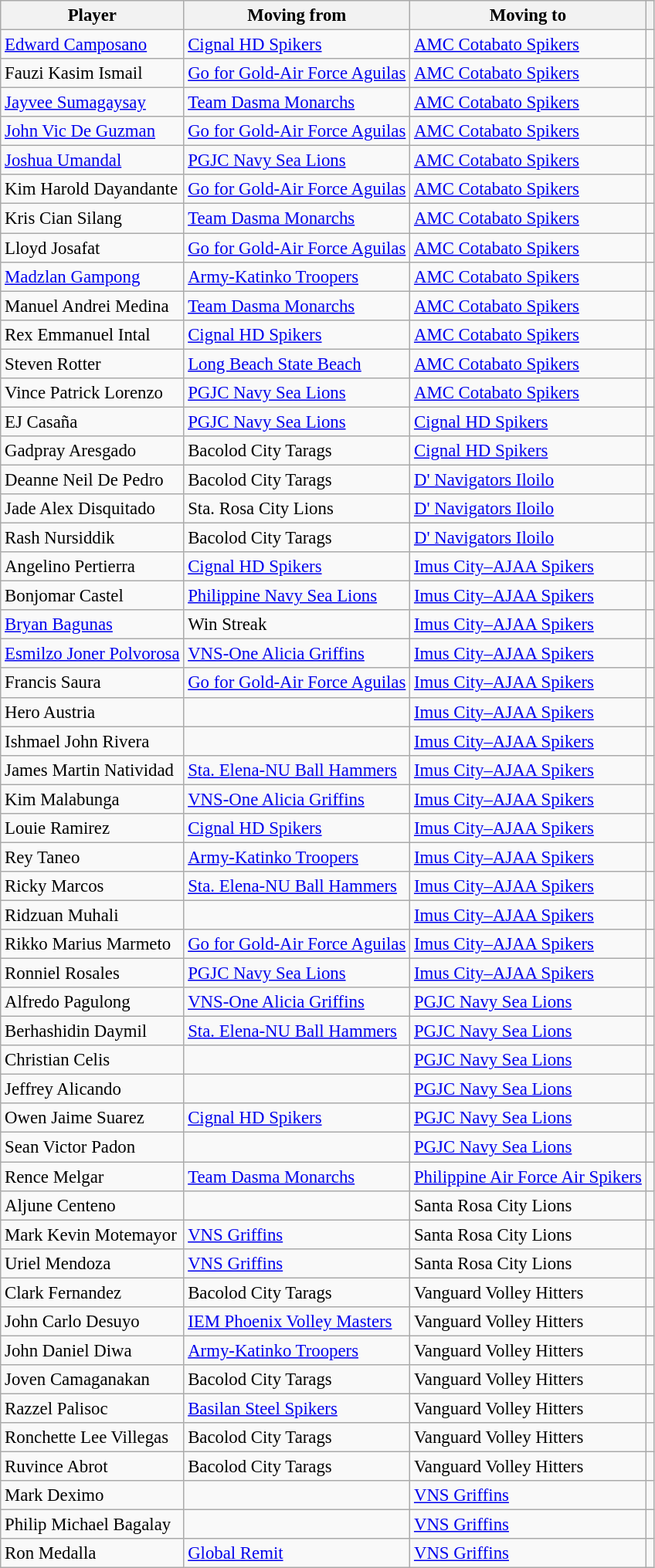<table class="wikitable sortable" style="font-size:95%;">
<tr>
<th>Player</th>
<th>Moving from</th>
<th>Moving to</th>
<th class="unsortable"></th>
</tr>
<tr>
<td><a href='#'>Edward Camposano</a></td>
<td> <a href='#'>Cignal HD Spikers</a></td>
<td> <a href='#'>AMC Cotabato Spikers</a></td>
<td align="center"></td>
</tr>
<tr>
<td>Fauzi Kasim Ismail</td>
<td> <a href='#'>Go for Gold-Air Force Aguilas</a></td>
<td> <a href='#'>AMC Cotabato Spikers</a></td>
<td align="center"></td>
</tr>
<tr>
<td><a href='#'>Jayvee Sumagaysay</a></td>
<td> <a href='#'>Team Dasma Monarchs</a></td>
<td> <a href='#'>AMC Cotabato Spikers</a></td>
<td align="center"></td>
</tr>
<tr>
<td><a href='#'>John Vic De Guzman</a></td>
<td> <a href='#'>Go for Gold-Air Force Aguilas</a></td>
<td> <a href='#'>AMC Cotabato Spikers</a></td>
<td align="center"></td>
</tr>
<tr>
<td><a href='#'>Joshua Umandal</a></td>
<td> <a href='#'>PGJC Navy Sea Lions</a></td>
<td> <a href='#'>AMC Cotabato Spikers</a></td>
<td align="center"></td>
</tr>
<tr>
<td>Kim Harold Dayandante</td>
<td> <a href='#'>Go for Gold-Air Force Aguilas</a></td>
<td> <a href='#'>AMC Cotabato Spikers</a></td>
<td align="center"></td>
</tr>
<tr>
<td>Kris Cian Silang</td>
<td> <a href='#'>Team Dasma Monarchs</a></td>
<td> <a href='#'>AMC Cotabato Spikers</a></td>
<td align="center"></td>
</tr>
<tr>
<td>Lloyd Josafat</td>
<td> <a href='#'>Go for Gold-Air Force Aguilas</a></td>
<td> <a href='#'>AMC Cotabato Spikers</a></td>
<td align="center"></td>
</tr>
<tr>
<td><a href='#'>Madzlan Gampong</a></td>
<td> <a href='#'>Army-Katinko Troopers</a></td>
<td> <a href='#'>AMC Cotabato Spikers</a></td>
<td align="center"></td>
</tr>
<tr>
<td>Manuel Andrei Medina</td>
<td> <a href='#'>Team Dasma Monarchs</a></td>
<td> <a href='#'>AMC Cotabato Spikers</a></td>
<td align="center"></td>
</tr>
<tr>
<td>Rex Emmanuel Intal</td>
<td> <a href='#'>Cignal HD Spikers</a></td>
<td> <a href='#'>AMC Cotabato Spikers</a></td>
<td align="center"></td>
</tr>
<tr>
<td>Steven Rotter</td>
<td> <a href='#'>Long Beach State Beach</a></td>
<td> <a href='#'>AMC Cotabato Spikers</a></td>
<td align="center"></td>
</tr>
<tr>
<td>Vince Patrick Lorenzo</td>
<td> <a href='#'>PGJC Navy Sea Lions</a></td>
<td> <a href='#'>AMC Cotabato Spikers</a></td>
<td align="center"></td>
</tr>
<tr>
<td>EJ Casaña</td>
<td> <a href='#'>PGJC Navy Sea Lions</a></td>
<td> <a href='#'>Cignal HD Spikers</a></td>
<td align="center"></td>
</tr>
<tr>
<td>Gadpray Aresgado</td>
<td> Bacolod City Tarags</td>
<td> <a href='#'>Cignal HD Spikers</a></td>
<td align="center"></td>
</tr>
<tr>
<td>Deanne Neil De Pedro</td>
<td> Bacolod City Tarags</td>
<td> <a href='#'>D' Navigators Iloilo</a></td>
<td align="center"></td>
</tr>
<tr>
<td>Jade Alex Disquitado</td>
<td> Sta. Rosa City Lions</td>
<td> <a href='#'>D' Navigators Iloilo</a></td>
<td align="center"></td>
</tr>
<tr>
<td>Rash Nursiddik</td>
<td> Bacolod City Tarags</td>
<td> <a href='#'>D' Navigators Iloilo</a></td>
<td align="center"></td>
</tr>
<tr>
<td>Angelino Pertierra</td>
<td> <a href='#'>Cignal HD Spikers</a></td>
<td> <a href='#'>Imus City–AJAA Spikers</a></td>
<td align="center"></td>
</tr>
<tr>
<td>Bonjomar Castel</td>
<td> <a href='#'>Philippine Navy Sea Lions</a></td>
<td> <a href='#'>Imus City–AJAA Spikers</a></td>
<td align="center"></td>
</tr>
<tr>
<td><a href='#'>Bryan Bagunas</a></td>
<td> Win Streak</td>
<td> <a href='#'>Imus City–AJAA Spikers</a></td>
<td align="center"></td>
</tr>
<tr>
<td><a href='#'>Esmilzo Joner Polvorosa</a></td>
<td> <a href='#'>VNS-One Alicia Griffins</a></td>
<td> <a href='#'>Imus City–AJAA Spikers</a></td>
<td align="center"></td>
</tr>
<tr>
<td>Francis Saura</td>
<td> <a href='#'>Go for Gold-Air Force Aguilas</a></td>
<td> <a href='#'>Imus City–AJAA Spikers</a></td>
<td align="center"></td>
</tr>
<tr>
<td>Hero Austria</td>
<td> </td>
<td> <a href='#'>Imus City–AJAA Spikers</a></td>
<td align="center"></td>
</tr>
<tr>
<td>Ishmael John Rivera</td>
<td> </td>
<td> <a href='#'>Imus City–AJAA Spikers</a></td>
<td align="center"></td>
</tr>
<tr>
<td>James Martin Natividad</td>
<td> <a href='#'>Sta. Elena-NU Ball Hammers</a></td>
<td> <a href='#'>Imus City–AJAA Spikers</a></td>
<td align="center"></td>
</tr>
<tr>
<td>Kim Malabunga</td>
<td> <a href='#'>VNS-One Alicia Griffins</a></td>
<td> <a href='#'>Imus City–AJAA Spikers</a></td>
<td align="center"></td>
</tr>
<tr>
<td>Louie Ramirez</td>
<td> <a href='#'>Cignal HD Spikers</a></td>
<td> <a href='#'>Imus City–AJAA Spikers</a></td>
<td align="center"></td>
</tr>
<tr>
<td>Rey Taneo</td>
<td> <a href='#'>Army-Katinko Troopers</a></td>
<td> <a href='#'>Imus City–AJAA Spikers</a></td>
<td align="center"></td>
</tr>
<tr>
<td>Ricky Marcos</td>
<td> <a href='#'>Sta. Elena-NU Ball Hammers</a></td>
<td> <a href='#'>Imus City–AJAA Spikers</a></td>
<td align="center"></td>
</tr>
<tr>
<td>Ridzuan Muhali</td>
<td> </td>
<td> <a href='#'>Imus City–AJAA Spikers</a></td>
<td align="center"></td>
</tr>
<tr>
<td>Rikko Marius Marmeto</td>
<td> <a href='#'>Go for Gold-Air Force Aguilas</a></td>
<td> <a href='#'>Imus City–AJAA Spikers</a></td>
<td align="center"></td>
</tr>
<tr>
<td>Ronniel Rosales</td>
<td> <a href='#'>PGJC Navy Sea Lions</a></td>
<td> <a href='#'>Imus City–AJAA Spikers</a></td>
<td align="center"></td>
</tr>
<tr>
<td>Alfredo Pagulong</td>
<td> <a href='#'>VNS-One Alicia Griffins</a></td>
<td> <a href='#'>PGJC Navy Sea Lions</a></td>
<td align="center"></td>
</tr>
<tr>
<td>Berhashidin Daymil</td>
<td> <a href='#'>Sta. Elena-NU Ball Hammers</a></td>
<td> <a href='#'>PGJC Navy Sea Lions</a></td>
<td align="center"></td>
</tr>
<tr>
<td>Christian Celis</td>
<td> </td>
<td> <a href='#'>PGJC Navy Sea Lions</a></td>
<td align="center"></td>
</tr>
<tr>
<td>Jeffrey Alicando</td>
<td> </td>
<td> <a href='#'>PGJC Navy Sea Lions</a></td>
<td align="center"></td>
</tr>
<tr>
<td>Owen Jaime Suarez</td>
<td> <a href='#'>Cignal HD Spikers</a></td>
<td> <a href='#'>PGJC Navy Sea Lions</a></td>
<td align="center"></td>
</tr>
<tr>
<td>Sean Victor Padon</td>
<td> </td>
<td> <a href='#'>PGJC Navy Sea Lions</a></td>
<td align="center"></td>
</tr>
<tr>
<td>Rence Melgar</td>
<td> <a href='#'>Team Dasma Monarchs</a></td>
<td> <a href='#'>Philippine Air Force Air Spikers</a></td>
<td align="center"></td>
</tr>
<tr>
<td>Aljune Centeno</td>
<td> </td>
<td> Santa Rosa City Lions</td>
<td align="center"></td>
</tr>
<tr>
<td>Mark Kevin Motemayor</td>
<td> <a href='#'>VNS Griffins</a></td>
<td> Santa Rosa City Lions</td>
<td align="center"></td>
</tr>
<tr>
<td>Uriel Mendoza</td>
<td> <a href='#'>VNS Griffins</a></td>
<td> Santa Rosa City Lions</td>
<td align="center"></td>
</tr>
<tr>
<td>Clark Fernandez</td>
<td> Bacolod City Tarags</td>
<td> Vanguard Volley Hitters</td>
<td align="center"></td>
</tr>
<tr>
<td>John Carlo Desuyo</td>
<td><a href='#'>IEM Phoenix Volley Masters</a></td>
<td> Vanguard Volley Hitters</td>
<td align="center"></td>
</tr>
<tr>
<td>John Daniel Diwa</td>
<td> <a href='#'>Army-Katinko Troopers</a></td>
<td> Vanguard Volley Hitters</td>
<td align="center"></td>
</tr>
<tr>
<td>Joven Camaganakan</td>
<td> Bacolod City Tarags</td>
<td> Vanguard Volley Hitters</td>
<td align="center"></td>
</tr>
<tr>
<td>Razzel Palisoc</td>
<td> <a href='#'>Basilan Steel Spikers</a></td>
<td> Vanguard Volley Hitters</td>
<td align="center"></td>
</tr>
<tr>
<td>Ronchette Lee Villegas</td>
<td> Bacolod City Tarags</td>
<td> Vanguard Volley Hitters</td>
<td align="center"></td>
</tr>
<tr>
<td>Ruvince Abrot</td>
<td> Bacolod City Tarags</td>
<td> Vanguard Volley Hitters</td>
<td align="center"></td>
</tr>
<tr>
<td>Mark Deximo</td>
<td> </td>
<td> <a href='#'>VNS Griffins</a></td>
<td align="center"></td>
</tr>
<tr>
<td>Philip Michael Bagalay</td>
<td> </td>
<td> <a href='#'>VNS Griffins</a></td>
<td align="center"></td>
</tr>
<tr>
<td>Ron Medalla</td>
<td> <a href='#'>Global Remit</a></td>
<td> <a href='#'>VNS Griffins</a></td>
<td align="center"></td>
</tr>
</table>
